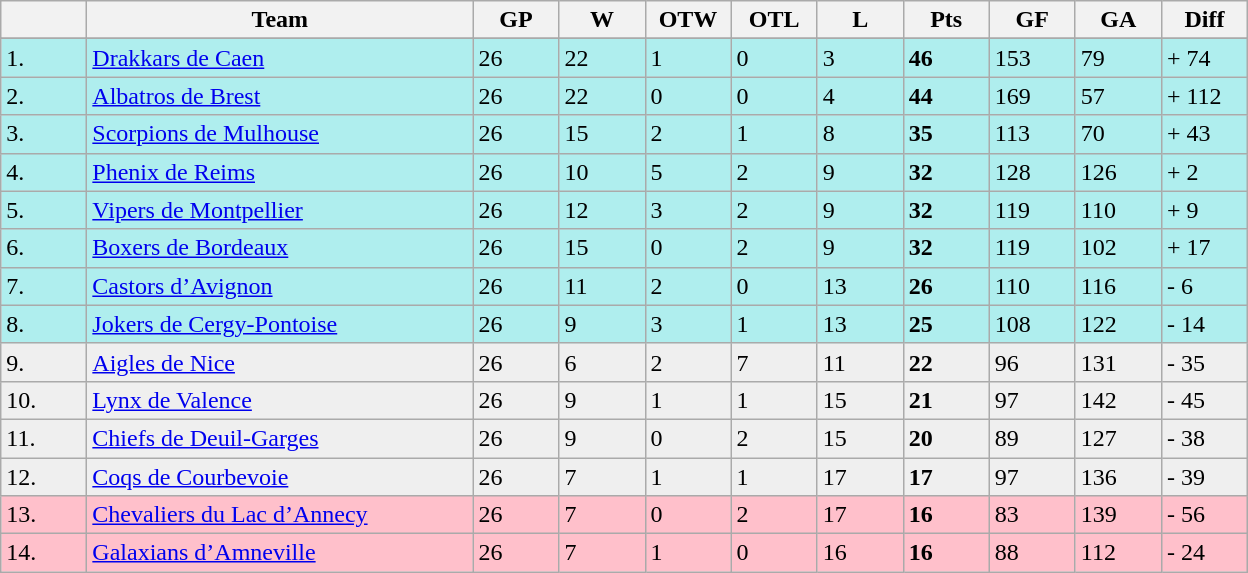<table class="wikitable">
<tr>
<th width="50"></th>
<th width="250">Team</th>
<th width="50">GP</th>
<th width="50">W</th>
<th width="50">OTW</th>
<th width="50">OTL</th>
<th width="50">L</th>
<th width="50">Pts</th>
<th width="50">GF</th>
<th width="50">GA</th>
<th width="50">Diff</th>
</tr>
<tr ---->
</tr>
<tr bgcolor="#AFEEEE">
<td>1.</td>
<td align="left"><a href='#'>Drakkars de Caen</a></td>
<td>26</td>
<td>22</td>
<td>1</td>
<td>0</td>
<td>3</td>
<td><strong>46</strong></td>
<td>153</td>
<td>79</td>
<td>+ 74</td>
</tr>
<tr bgcolor="#AFEEEE">
<td>2.</td>
<td align="left"><a href='#'>Albatros de Brest</a></td>
<td>26</td>
<td>22</td>
<td>0</td>
<td>0</td>
<td>4</td>
<td><strong>44</strong></td>
<td>169</td>
<td>57</td>
<td>+ 112</td>
</tr>
<tr bgcolor="#AFEEEE">
<td>3.</td>
<td align="left"><a href='#'>Scorpions de Mulhouse</a></td>
<td>26</td>
<td>15</td>
<td>2</td>
<td>1</td>
<td>8</td>
<td><strong>35</strong></td>
<td>113</td>
<td>70</td>
<td>+ 43</td>
</tr>
<tr bgcolor="#AFEEEE">
<td>4.</td>
<td align="left"><a href='#'>Phenix de Reims</a></td>
<td>26</td>
<td>10</td>
<td>5</td>
<td>2</td>
<td>9</td>
<td><strong>32</strong></td>
<td>128</td>
<td>126</td>
<td>+ 2</td>
</tr>
<tr bgcolor="#AFEEEE">
<td>5.</td>
<td align="left"><a href='#'>Vipers de Montpellier</a></td>
<td>26</td>
<td>12</td>
<td>3</td>
<td>2</td>
<td>9</td>
<td><strong>32</strong></td>
<td>119</td>
<td>110</td>
<td>+ 9</td>
</tr>
<tr bgcolor="#AFEEEE">
<td>6.</td>
<td align="left"><a href='#'>Boxers de Bordeaux</a></td>
<td>26</td>
<td>15</td>
<td>0</td>
<td>2</td>
<td>9</td>
<td><strong>32</strong></td>
<td>119</td>
<td>102</td>
<td>+ 17</td>
</tr>
<tr bgcolor="#AFEEEE">
<td>7.</td>
<td align="left"><a href='#'>Castors d’Avignon</a></td>
<td>26</td>
<td>11</td>
<td>2</td>
<td>0</td>
<td>13</td>
<td><strong>26</strong></td>
<td>110</td>
<td>116</td>
<td>- 6</td>
</tr>
<tr bgcolor="AFEEEE">
<td>8.</td>
<td align="left"><a href='#'>Jokers de Cergy-Pontoise</a></td>
<td>26</td>
<td>9</td>
<td>3</td>
<td>1</td>
<td>13</td>
<td><strong>25</strong></td>
<td>108</td>
<td>122</td>
<td>- 14</td>
</tr>
<tr bgcolor="#EFEFEF">
<td>9.</td>
<td align="left"><a href='#'>Aigles de Nice</a></td>
<td>26</td>
<td>6</td>
<td>2</td>
<td>7</td>
<td>11</td>
<td><strong>22</strong></td>
<td>96</td>
<td>131</td>
<td>- 35</td>
</tr>
<tr bgcolor="#EFEFEF">
<td>10.</td>
<td align="left"><a href='#'>Lynx de Valence</a></td>
<td>26</td>
<td>9</td>
<td>1</td>
<td>1</td>
<td>15</td>
<td><strong>21</strong></td>
<td>97</td>
<td>142</td>
<td>- 45</td>
</tr>
<tr bgcolor="#EFEFEF">
<td>11.</td>
<td align="left"><a href='#'>Chiefs de Deuil-Garges</a></td>
<td>26</td>
<td>9</td>
<td>0</td>
<td>2</td>
<td>15</td>
<td><strong>20</strong></td>
<td>89</td>
<td>127</td>
<td>- 38</td>
</tr>
<tr bgcolor="#EFEFEF">
<td>12.</td>
<td align="left"><a href='#'>Coqs de Courbevoie</a></td>
<td>26</td>
<td>7</td>
<td>1</td>
<td>1</td>
<td>17</td>
<td><strong>17</strong></td>
<td>97</td>
<td>136</td>
<td>- 39</td>
</tr>
<tr bgcolor="#FFC0CB">
<td>13.</td>
<td align="left"><a href='#'>Chevaliers du Lac d’Annecy</a></td>
<td>26</td>
<td>7</td>
<td>0</td>
<td>2</td>
<td>17</td>
<td><strong>16</strong></td>
<td>83</td>
<td>139</td>
<td>- 56</td>
</tr>
<tr bgcolor="#FFC0CB">
<td>14.</td>
<td align="left"><a href='#'>Galaxians d’Amneville</a></td>
<td>26</td>
<td>7</td>
<td>1</td>
<td>0</td>
<td>16</td>
<td><strong>16</strong></td>
<td>88</td>
<td>112</td>
<td>- 24</td>
</tr>
</table>
